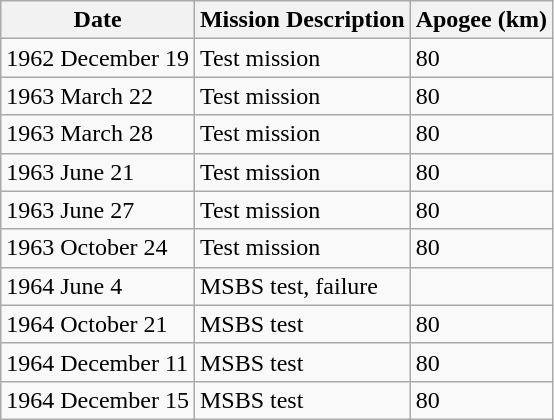<table class="wikitable sortable">
<tr>
<th>Date</th>
<th>Mission Description</th>
<th>Apogee (km)</th>
</tr>
<tr>
<td>1962 December 19</td>
<td>Test mission</td>
<td>80</td>
</tr>
<tr>
<td>1963 March 22</td>
<td>Test mission</td>
<td>80</td>
</tr>
<tr>
<td>1963 March 28</td>
<td>Test mission</td>
<td>80</td>
</tr>
<tr>
<td>1963 June 21</td>
<td>Test mission</td>
<td>80</td>
</tr>
<tr>
<td>1963 June 27</td>
<td>Test mission</td>
<td>80</td>
</tr>
<tr>
<td>1963 October 24</td>
<td>Test mission</td>
<td>80</td>
</tr>
<tr>
<td>1964 June 4</td>
<td>MSBS test, failure</td>
<td></td>
</tr>
<tr>
<td>1964 October 21</td>
<td>MSBS test</td>
<td>80</td>
</tr>
<tr>
<td>1964 December 11</td>
<td>MSBS test</td>
<td>80</td>
</tr>
<tr>
<td>1964 December 15</td>
<td>MSBS test</td>
<td>80</td>
</tr>
</table>
